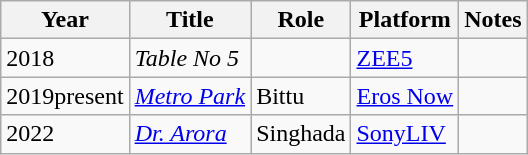<table class="wikitable">
<tr>
<th>Year</th>
<th>Title</th>
<th>Role</th>
<th>Platform</th>
<th>Notes</th>
</tr>
<tr>
<td>2018</td>
<td><em>Table No 5</em></td>
<td></td>
<td><a href='#'>ZEE5</a></td>
<td></td>
</tr>
<tr>
<td>2019present</td>
<td><em><a href='#'>Metro Park</a></em></td>
<td>Bittu</td>
<td><a href='#'>Eros Now</a></td>
<td></td>
</tr>
<tr>
<td>2022</td>
<td><em><a href='#'>Dr. Arora</a></em></td>
<td>Singhada</td>
<td><a href='#'>SonyLIV</a></td>
<td></td>
</tr>
</table>
